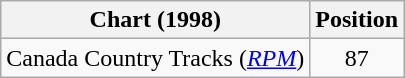<table class="wikitable sortable">
<tr>
<th scope="col">Chart (1998)</th>
<th scope="col">Position</th>
</tr>
<tr>
<td>Canada Country Tracks (<em><a href='#'>RPM</a></em>)</td>
<td align="center">87</td>
</tr>
</table>
